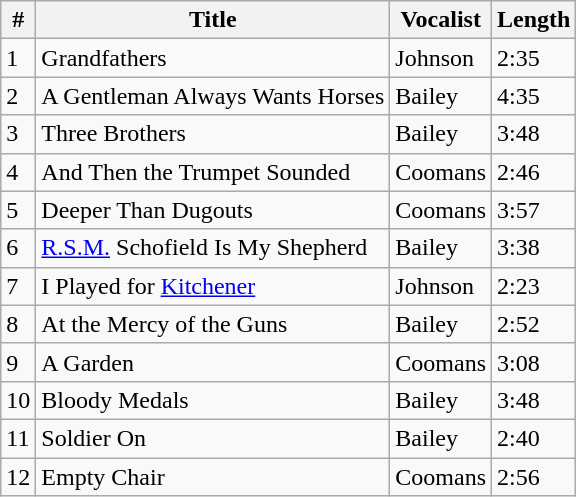<table class="wikitable">
<tr>
<th align="center">#</th>
<th align="center">Title</th>
<th align="center">Vocalist</th>
<th align="center">Length</th>
</tr>
<tr>
<td>1</td>
<td>Grandfathers</td>
<td>Johnson</td>
<td>2:35</td>
</tr>
<tr>
<td>2</td>
<td>A Gentleman Always Wants Horses</td>
<td>Bailey</td>
<td>4:35</td>
</tr>
<tr>
<td>3</td>
<td>Three Brothers</td>
<td>Bailey</td>
<td>3:48</td>
</tr>
<tr>
<td>4</td>
<td>And Then the Trumpet Sounded</td>
<td>Coomans</td>
<td>2:46</td>
</tr>
<tr>
<td>5</td>
<td>Deeper Than Dugouts</td>
<td>Coomans</td>
<td>3:57</td>
</tr>
<tr>
<td>6</td>
<td><a href='#'>R.S.M.</a> Schofield Is My Shepherd</td>
<td>Bailey</td>
<td>3:38</td>
</tr>
<tr>
<td>7</td>
<td>I Played for <a href='#'>Kitchener</a></td>
<td>Johnson</td>
<td>2:23</td>
</tr>
<tr>
<td>8</td>
<td>At the Mercy of the Guns</td>
<td>Bailey</td>
<td>2:52</td>
</tr>
<tr>
<td>9</td>
<td>A Garden</td>
<td>Coomans</td>
<td>3:08</td>
</tr>
<tr>
<td>10</td>
<td>Bloody Medals</td>
<td>Bailey</td>
<td>3:48</td>
</tr>
<tr>
<td>11</td>
<td>Soldier On</td>
<td>Bailey</td>
<td>2:40</td>
</tr>
<tr>
<td>12</td>
<td>Empty Chair</td>
<td>Coomans</td>
<td>2:56</td>
</tr>
</table>
